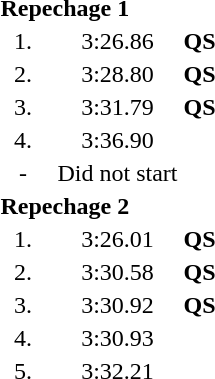<table style="text-align:center">
<tr>
<td colspan=4 align=left><strong>Repechage 1</strong></td>
</tr>
<tr>
<td width=30>1.</td>
<td align=left></td>
<td width=80>3:26.86</td>
<td><strong>QS</strong></td>
</tr>
<tr>
<td>2.</td>
<td align=left></td>
<td>3:28.80</td>
<td><strong>QS</strong></td>
</tr>
<tr>
<td>3.</td>
<td align=left></td>
<td>3:31.79</td>
<td><strong>QS</strong></td>
</tr>
<tr>
<td>4.</td>
<td align=left></td>
<td>3:36.90</td>
<td></td>
</tr>
<tr>
<td>-</td>
<td align=left></td>
<td>Did not start</td>
<td></td>
</tr>
<tr>
<td colspan=4 align=left><strong>Repechage 2</strong></td>
</tr>
<tr>
<td>1.</td>
<td align=left></td>
<td>3:26.01</td>
<td><strong>QS</strong></td>
</tr>
<tr>
<td>2.</td>
<td align=left></td>
<td>3:30.58</td>
<td><strong>QS</strong></td>
</tr>
<tr>
<td>3.</td>
<td align=left></td>
<td>3:30.92</td>
<td><strong>QS</strong></td>
</tr>
<tr>
<td>4.</td>
<td align=left></td>
<td>3:30.93</td>
<td></td>
</tr>
<tr>
<td>5.</td>
<td align=left></td>
<td>3:32.21</td>
<td></td>
</tr>
</table>
